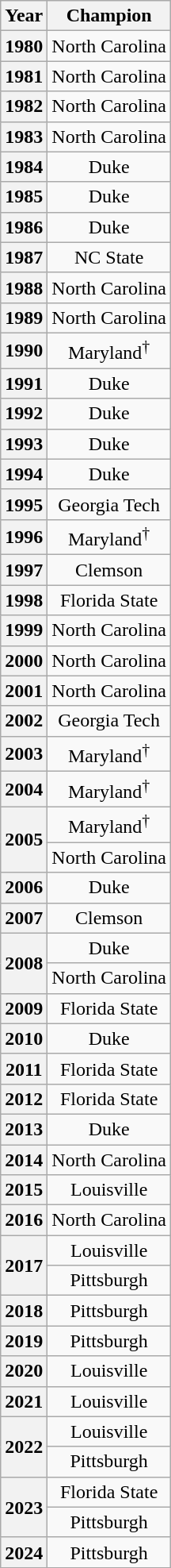<table class="wikitable" style="text-align: center;">
<tr>
<th>Year</th>
<th>Champion</th>
</tr>
<tr>
<th>1980</th>
<td>North Carolina</td>
</tr>
<tr>
<th>1981</th>
<td>North Carolina</td>
</tr>
<tr>
<th>1982</th>
<td>North Carolina</td>
</tr>
<tr>
<th>1983</th>
<td>North Carolina</td>
</tr>
<tr>
<th>1984</th>
<td>Duke</td>
</tr>
<tr>
<th>1985</th>
<td>Duke</td>
</tr>
<tr>
<th>1986</th>
<td>Duke</td>
</tr>
<tr>
<th>1987</th>
<td>NC State</td>
</tr>
<tr>
<th>1988</th>
<td>North Carolina</td>
</tr>
<tr>
<th>1989</th>
<td>North Carolina</td>
</tr>
<tr>
<th>1990</th>
<td>Maryland<sup>†</sup></td>
</tr>
<tr>
<th>1991</th>
<td>Duke</td>
</tr>
<tr>
<th>1992</th>
<td>Duke</td>
</tr>
<tr>
<th>1993</th>
<td>Duke</td>
</tr>
<tr>
<th>1994</th>
<td>Duke</td>
</tr>
<tr>
<th>1995</th>
<td>Georgia Tech</td>
</tr>
<tr>
<th>1996</th>
<td>Maryland<sup>†</sup></td>
</tr>
<tr>
<th>1997</th>
<td>Clemson</td>
</tr>
<tr>
<th>1998</th>
<td>Florida State</td>
</tr>
<tr>
<th>1999</th>
<td>North Carolina</td>
</tr>
<tr>
<th>2000</th>
<td>North Carolina</td>
</tr>
<tr>
<th>2001</th>
<td>North Carolina</td>
</tr>
<tr>
<th>2002</th>
<td>Georgia Tech</td>
</tr>
<tr>
<th>2003</th>
<td>Maryland<sup>†</sup></td>
</tr>
<tr>
<th>2004</th>
<td>Maryland<sup>†</sup></td>
</tr>
<tr>
<th rowspan="2">2005</th>
<td>Maryland<sup>†</sup></td>
</tr>
<tr>
<td>North Carolina</td>
</tr>
<tr>
<th>2006</th>
<td>Duke</td>
</tr>
<tr>
<th>2007</th>
<td>Clemson</td>
</tr>
<tr>
<th rowspan="2">2008</th>
<td>Duke</td>
</tr>
<tr>
<td>North Carolina</td>
</tr>
<tr>
<th>2009</th>
<td>Florida State</td>
</tr>
<tr>
<th>2010</th>
<td>Duke</td>
</tr>
<tr>
<th>2011</th>
<td>Florida State</td>
</tr>
<tr>
<th>2012</th>
<td>Florida State</td>
</tr>
<tr>
<th>2013</th>
<td>Duke</td>
</tr>
<tr>
<th>2014</th>
<td>North Carolina</td>
</tr>
<tr>
<th>2015</th>
<td>Louisville</td>
</tr>
<tr>
<th>2016</th>
<td>North Carolina</td>
</tr>
<tr>
<th rowspan="2">2017</th>
<td>Louisville</td>
</tr>
<tr>
<td>Pittsburgh</td>
</tr>
<tr>
<th>2018</th>
<td>Pittsburgh</td>
</tr>
<tr>
<th>2019</th>
<td>Pittsburgh</td>
</tr>
<tr>
<th>2020</th>
<td>Louisville</td>
</tr>
<tr>
<th>2021</th>
<td>Louisville</td>
</tr>
<tr>
<th rowspan="2">2022</th>
<td>Louisville</td>
</tr>
<tr>
<td>Pittsburgh</td>
</tr>
<tr>
<th rowspan="2">2023</th>
<td>Florida State</td>
</tr>
<tr>
<td>Pittsburgh</td>
</tr>
<tr>
<th>2024</th>
<td>Pittsburgh</td>
</tr>
</table>
